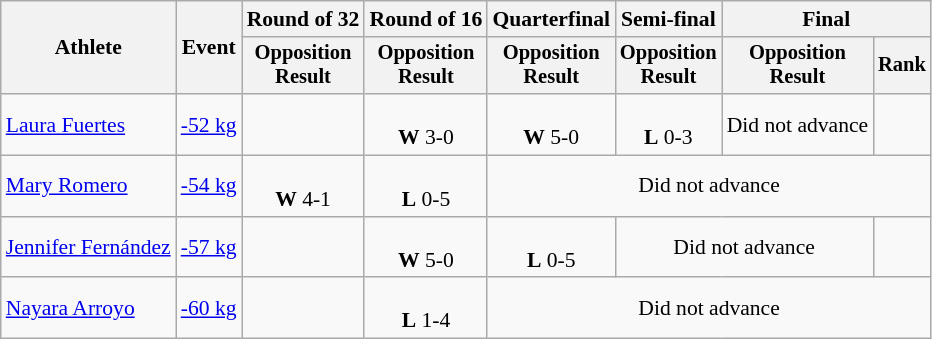<table class=wikitable style=font-size:90%;text-align:center>
<tr>
<th rowspan=2>Athlete</th>
<th rowspan=2>Event</th>
<th>Round of 32</th>
<th>Round of 16</th>
<th>Quarterfinal</th>
<th>Semi-final</th>
<th colspan=2>Final</th>
</tr>
<tr style=font-size:95%>
<th>Opposition<br>Result</th>
<th>Opposition<br>Result</th>
<th>Opposition<br>Result</th>
<th>Opposition<br>Result</th>
<th>Opposition<br>Result</th>
<th>Rank</th>
</tr>
<tr>
<td align=left><a href='#'>Laura Fuertes</a></td>
<td align=left><a href='#'>-52 kg</a></td>
<td></td>
<td><br><strong>W</strong> 3-0</td>
<td><br><strong>W</strong> 5-0</td>
<td><br><strong>L</strong> 0-3</td>
<td>Did not advance</td>
<td></td>
</tr>
<tr>
<td align=left><a href='#'>Mary Romero</a></td>
<td align=left><a href='#'>-54 kg</a></td>
<td><br><strong>W</strong> 4-1</td>
<td><br><strong>L</strong> 0-5</td>
<td colspan=4>Did not advance</td>
</tr>
<tr>
<td align=left><a href='#'>Jennifer Fernández</a></td>
<td align=left><a href='#'>-57 kg</a></td>
<td></td>
<td><br><strong>W</strong> 5-0</td>
<td><br><strong>L</strong> 0-5</td>
<td colspan=2>Did not advance</td>
<td></td>
</tr>
<tr>
<td align=left><a href='#'>Nayara Arroyo</a></td>
<td align=left><a href='#'>-60 kg</a></td>
<td></td>
<td><br><strong>L</strong> 1-4</td>
<td colspan=4>Did not advance</td>
</tr>
</table>
